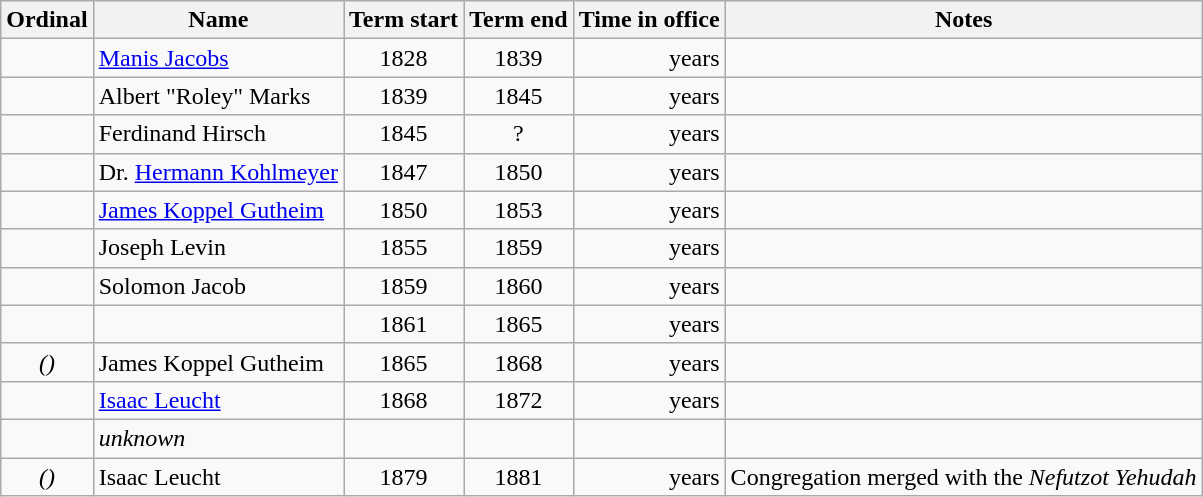<table class="wikitable">
<tr>
<th>Ordinal</th>
<th>Name</th>
<th>Term start</th>
<th>Term end</th>
<th>Time in office</th>
<th>Notes</th>
</tr>
<tr>
<td align="center"></td>
<td><a href='#'>Manis Jacobs</a></td>
<td align=center>1828</td>
<td align=center>1839</td>
<td align=right> years</td>
<td></td>
</tr>
<tr>
<td align="center"></td>
<td>Albert "Roley" Marks</td>
<td align=center>1839</td>
<td align=center>1845</td>
<td align=right> years</td>
<td></td>
</tr>
<tr>
<td align="center"></td>
<td>Ferdinand Hirsch</td>
<td align=center>1845</td>
<td align=center>?</td>
<td align=right> years</td>
<td></td>
</tr>
<tr>
<td align="center"></td>
<td>Dr. <a href='#'>Hermann Kohlmeyer</a></td>
<td align=center>1847</td>
<td align=center>1850</td>
<td align=right> years</td>
<td></td>
</tr>
<tr>
<td align="center"></td>
<td><a href='#'>James Koppel Gutheim</a></td>
<td align=center>1850</td>
<td align=center>1853</td>
<td align=right> years</td>
<td></td>
</tr>
<tr>
<td align="center"></td>
<td>Joseph Levin</td>
<td align=center>1855</td>
<td align=center>1859</td>
<td align=right> years</td>
<td></td>
</tr>
<tr>
<td align="center"></td>
<td>Solomon Jacob</td>
<td align=center>1859</td>
<td align=center>1860</td>
<td align=right> years</td>
<td></td>
</tr>
<tr>
<td align="center"></td>
<td></td>
<td align=center>1861</td>
<td align=center>1865</td>
<td align=right> years</td>
<td></td>
</tr>
<tr>
<td align="center"><em>()</em></td>
<td>James Koppel Gutheim</td>
<td align=center>1865</td>
<td align=center>1868</td>
<td align=right> years</td>
<td></td>
</tr>
<tr>
<td align="center"></td>
<td><a href='#'>Isaac Leucht</a></td>
<td align=center>1868</td>
<td align=center>1872</td>
<td align=right> years</td>
<td></td>
</tr>
<tr>
<td align="center"></td>
<td><em>unknown</em></td>
<td align=center></td>
<td align=center></td>
<td align=right></td>
<td></td>
</tr>
<tr>
<td align="center"><em>()</em></td>
<td>Isaac Leucht</td>
<td align=center>1879</td>
<td align=center>1881</td>
<td align=right> years</td>
<td>Congregation merged with the <em>Nefutzot Yehudah</em></td>
</tr>
</table>
